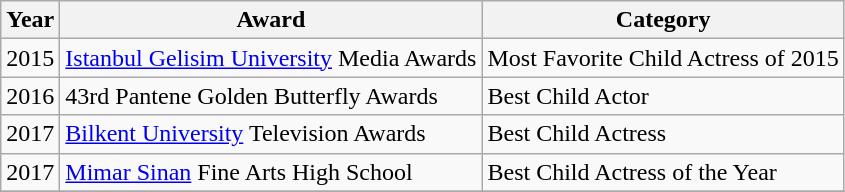<table class="wikitable">
<tr>
<th>Year</th>
<th>Award</th>
<th>Category</th>
</tr>
<tr>
<td>2015</td>
<td><a href='#'>Istanbul Gelisim University</a> Media Awards</td>
<td>Most Favorite Child Actress of 2015 </td>
</tr>
<tr>
<td>2016</td>
<td>43rd Pantene Golden Butterfly Awards</td>
<td>Best Child Actor </td>
</tr>
<tr>
<td>2017</td>
<td><a href='#'>Bilkent University</a> Television Awards</td>
<td>Best Child Actress</td>
</tr>
<tr>
<td>2017</td>
<td><a href='#'>Mimar Sinan</a> Fine Arts High School</td>
<td>Best Child Actress of the Year</td>
</tr>
<tr>
</tr>
</table>
